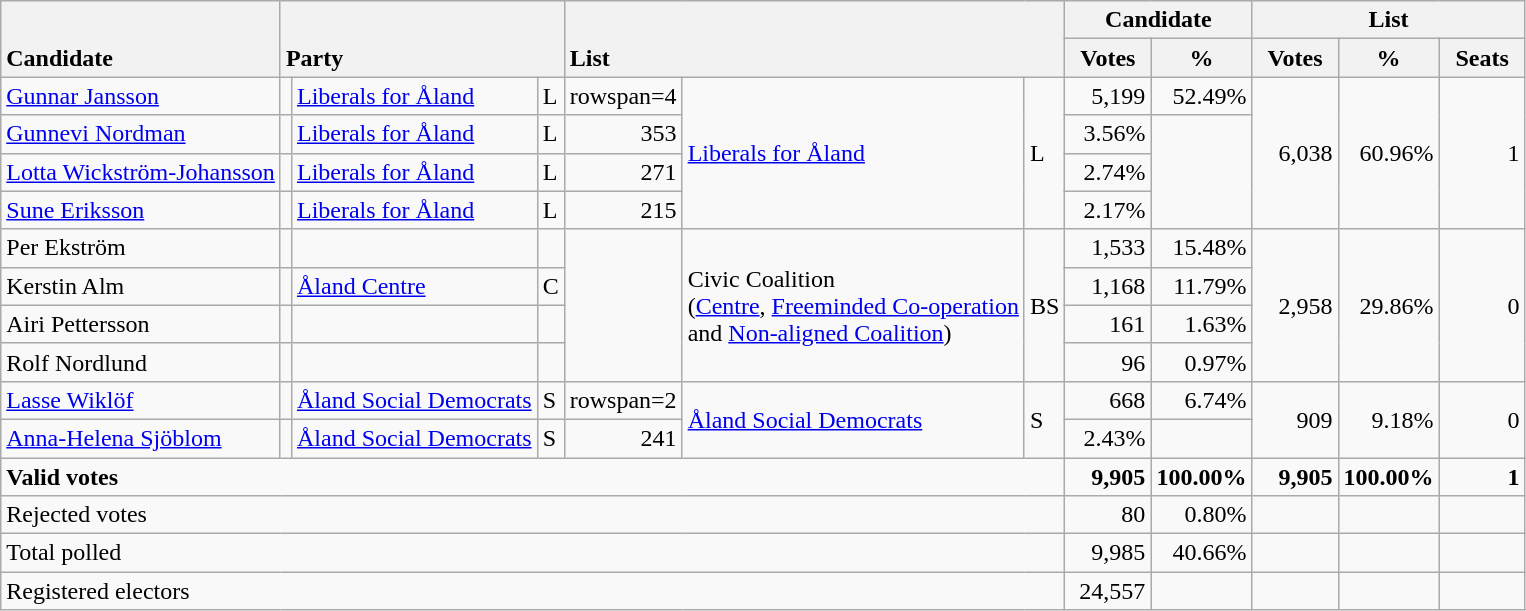<table class="wikitable" border="1" style="text-align:right;">
<tr>
<th ! style="text-align:left;" valign=bottom rowspan=2>Candidate</th>
<th style="text-align:left;" valign=bottom rowspan=2 colspan=3>Party</th>
<th style="text-align:left;" valign=bottom rowspan=2 colspan=3>List</th>
<th colspan=2>Candidate</th>
<th colspan=3>List</th>
</tr>
<tr>
<th align=center valign=bottom width="50">Votes</th>
<th align=center valign=bottom width="50">%</th>
<th align=center valign=bottom width="50">Votes</th>
<th align=center valign=bottom width="50">%</th>
<th align=center valign=bottom width="50">Seats</th>
</tr>
<tr>
<td align=left><a href='#'>Gunnar Jansson</a></td>
<td></td>
<td align=left><a href='#'>Liberals for Åland</a></td>
<td align=left>L</td>
<td>rowspan=4 </td>
<td rowspan=4 align=left><a href='#'>Liberals for Åland</a></td>
<td rowspan=4 align=left>L</td>
<td>5,199</td>
<td>52.49%</td>
<td rowspan=4>6,038</td>
<td rowspan=4>60.96%</td>
<td rowspan=4>1</td>
</tr>
<tr>
<td align=left><a href='#'>Gunnevi Nordman</a></td>
<td></td>
<td align=left><a href='#'>Liberals for Åland</a></td>
<td align=left>L</td>
<td>353</td>
<td>3.56%</td>
</tr>
<tr>
<td align=left><a href='#'>Lotta Wickström-Johansson</a></td>
<td></td>
<td align=left><a href='#'>Liberals for Åland</a></td>
<td align=left>L</td>
<td>271</td>
<td>2.74%</td>
</tr>
<tr>
<td align=left><a href='#'>Sune Eriksson</a></td>
<td></td>
<td align=left><a href='#'>Liberals for Åland</a></td>
<td align=left>L</td>
<td>215</td>
<td>2.17%</td>
</tr>
<tr>
<td align=left>Per Ekström</td>
<td></td>
<td></td>
<td></td>
<td rowspan=4></td>
<td rowspan=4 align=left>Civic Coalition<br>(<a href='#'>Centre</a>, <a href='#'>Freeminded Co-operation</a><br>and <a href='#'>Non-aligned Coalition</a>)</td>
<td rowspan=4 align=left>BS</td>
<td>1,533</td>
<td>15.48%</td>
<td rowspan=4>2,958</td>
<td rowspan=4>29.86%</td>
<td rowspan=4>0</td>
</tr>
<tr>
<td align=left>Kerstin Alm</td>
<td></td>
<td align=left><a href='#'>Åland Centre</a></td>
<td align=left>C</td>
<td>1,168</td>
<td>11.79%</td>
</tr>
<tr>
<td align=left>Airi Pettersson</td>
<td></td>
<td></td>
<td></td>
<td>161</td>
<td>1.63%</td>
</tr>
<tr>
<td align=left>Rolf Nordlund</td>
<td></td>
<td></td>
<td></td>
<td>96</td>
<td>0.97%</td>
</tr>
<tr>
<td align=left><a href='#'>Lasse Wiklöf</a></td>
<td></td>
<td align=left><a href='#'>Åland Social Democrats</a></td>
<td align=left>S</td>
<td>rowspan=2 </td>
<td rowspan=2 align=left><a href='#'>Åland Social Democrats</a></td>
<td rowspan=2 align=left>S</td>
<td>668</td>
<td>6.74%</td>
<td rowspan=2>909</td>
<td rowspan=2>9.18%</td>
<td rowspan=2>0</td>
</tr>
<tr>
<td align=left><a href='#'>Anna-Helena Sjöblom</a></td>
<td></td>
<td align=left><a href='#'>Åland Social Democrats</a></td>
<td align=left>S</td>
<td>241</td>
<td>2.43%</td>
</tr>
<tr style="font-weight:bold">
<td align=left colspan=7>Valid votes</td>
<td>9,905</td>
<td>100.00%</td>
<td>9,905</td>
<td>100.00%</td>
<td>1</td>
</tr>
<tr>
<td align=left colspan=7>Rejected votes</td>
<td>80</td>
<td>0.80%</td>
<td></td>
<td></td>
<td></td>
</tr>
<tr>
<td align=left colspan=7>Total polled</td>
<td>9,985</td>
<td>40.66%</td>
<td></td>
<td></td>
<td></td>
</tr>
<tr>
<td align=left colspan=7>Registered electors</td>
<td>24,557</td>
<td></td>
<td></td>
<td></td>
<td></td>
</tr>
</table>
